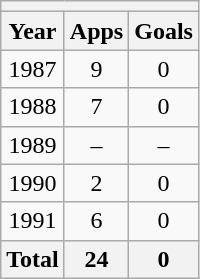<table class="wikitable" style="text-align:center">
<tr>
<th colspan=3></th>
</tr>
<tr>
<th>Year</th>
<th>Apps</th>
<th>Goals</th>
</tr>
<tr>
<td>1987</td>
<td>9</td>
<td>0</td>
</tr>
<tr>
<td>1988</td>
<td>7</td>
<td>0</td>
</tr>
<tr>
<td>1989</td>
<td>–</td>
<td>–</td>
</tr>
<tr>
<td>1990</td>
<td>2</td>
<td>0</td>
</tr>
<tr>
<td>1991</td>
<td>6</td>
<td>0</td>
</tr>
<tr>
<th>Total</th>
<th>24</th>
<th>0</th>
</tr>
</table>
